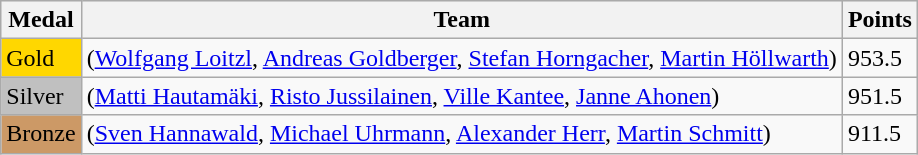<table class="wikitable">
<tr style="background:#efefef;">
<th>Medal</th>
<th>Team</th>
<th>Points</th>
</tr>
<tr>
<td style="background:gold;">Gold</td>
<td> (<a href='#'>Wolfgang Loitzl</a>, <a href='#'>Andreas Goldberger</a>, <a href='#'>Stefan Horngacher</a>, <a href='#'>Martin Höllwarth</a>)</td>
<td>953.5</td>
</tr>
<tr>
<td style="background:silver;">Silver</td>
<td> (<a href='#'>Matti Hautamäki</a>, <a href='#'>Risto Jussilainen</a>, <a href='#'>Ville Kantee</a>, <a href='#'>Janne Ahonen</a>)</td>
<td>951.5</td>
</tr>
<tr>
<td style="background:#c96;">Bronze</td>
<td> (<a href='#'>Sven Hannawald</a>, <a href='#'>Michael Uhrmann</a>, <a href='#'>Alexander Herr</a>, <a href='#'>Martin Schmitt</a>)</td>
<td>911.5</td>
</tr>
</table>
